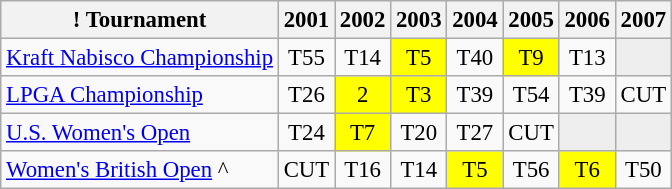<table class="wikitable" style="font-size:95%;text-align:center;">
<tr>
<th>! Tournament</th>
<th>2001</th>
<th>2002</th>
<th>2003</th>
<th>2004</th>
<th>2005</th>
<th>2006</th>
<th>2007</th>
</tr>
<tr>
<td align=left><a href='#'>Kraft Nabisco Championship</a></td>
<td>T55</td>
<td>T14</td>
<td style="background:yellow;">T5</td>
<td>T40</td>
<td style="background:yellow;">T9</td>
<td>T13</td>
<td style="background:#eeeeee;"></td>
</tr>
<tr>
<td align=left><a href='#'>LPGA Championship</a></td>
<td>T26</td>
<td style="background:yellow;">2</td>
<td style="background:yellow;">T3</td>
<td>T39</td>
<td>T54</td>
<td>T39</td>
<td>CUT</td>
</tr>
<tr>
<td align=left><a href='#'>U.S. Women's Open</a></td>
<td>T24</td>
<td style="background:yellow;">T7</td>
<td>T20</td>
<td>T27</td>
<td>CUT</td>
<td style="background:#eeeeee;"></td>
<td style="background:#eeeeee;"></td>
</tr>
<tr>
<td align=left><a href='#'>Women's British Open</a> ^</td>
<td>CUT</td>
<td>T16</td>
<td>T14</td>
<td style="background:yellow;">T5</td>
<td>T56</td>
<td style="background:yellow;">T6</td>
<td>T50</td>
</tr>
</table>
